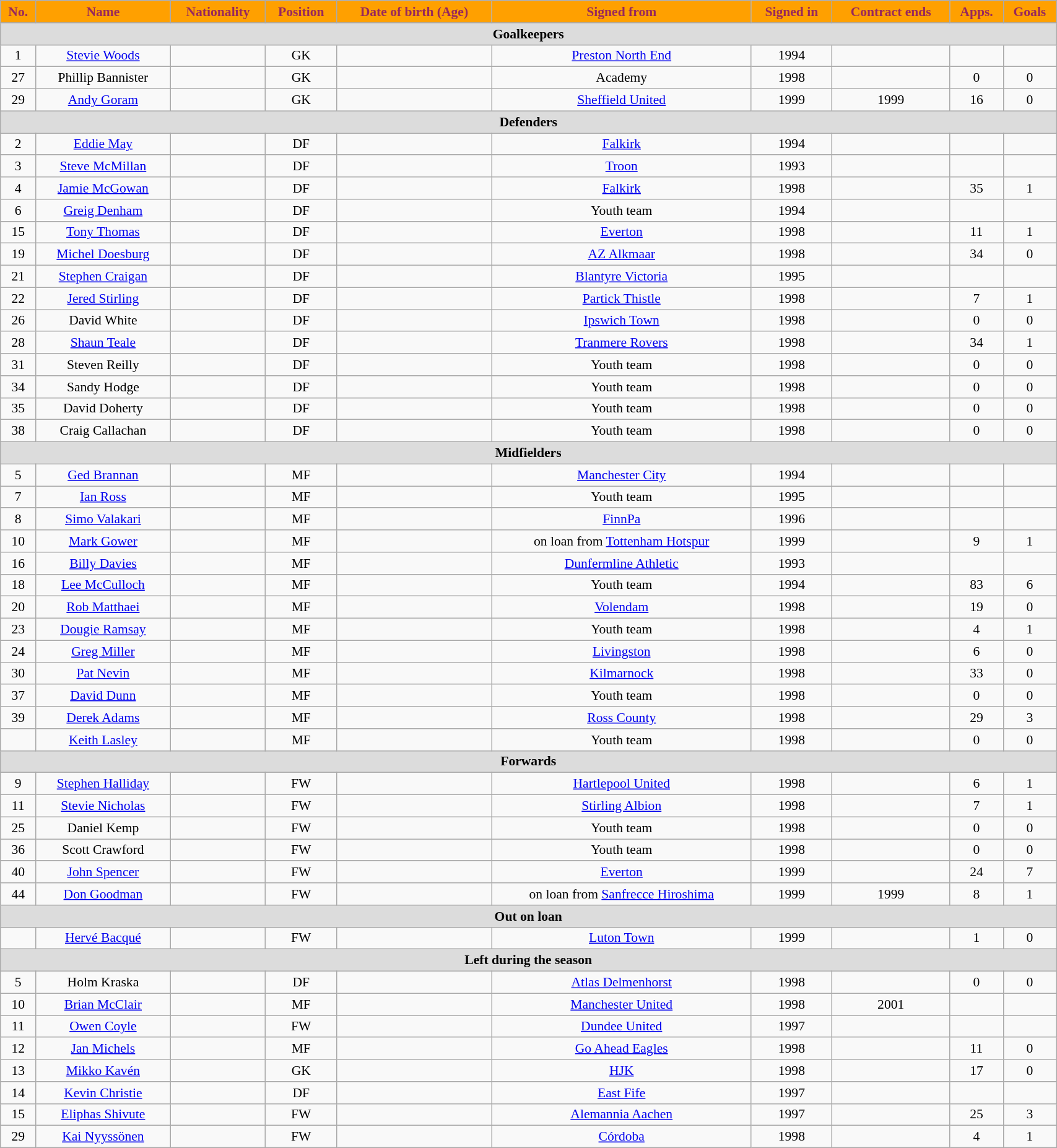<table class="wikitable"  style="text-align:center; font-size:90%; width:90%;">
<tr>
<th style="background:#ffa000; color:#98285c; text-align:center;">No.</th>
<th style="background:#ffa000; color:#98285c; text-align:center;">Name</th>
<th style="background:#ffa000; color:#98285c; text-align:center;">Nationality</th>
<th style="background:#ffa000; color:#98285c; text-align:center;">Position</th>
<th style="background:#ffa000; color:#98285c; text-align:center;">Date of birth (Age)</th>
<th style="background:#ffa000; color:#98285c; text-align:center;">Signed from</th>
<th style="background:#ffa000; color:#98285c; text-align:center;">Signed in</th>
<th style="background:#ffa000; color:#98285c; text-align:center;">Contract ends</th>
<th style="background:#ffa000; color:#98285c; text-align:center;">Apps.</th>
<th style="background:#ffa000; color:#98285c; text-align:center;">Goals</th>
</tr>
<tr>
<th colspan="11"  style="background:#dcdcdc; text-align:center;">Goalkeepers</th>
</tr>
<tr>
<td>1</td>
<td><a href='#'>Stevie Woods</a></td>
<td></td>
<td>GK</td>
<td></td>
<td><a href='#'>Preston North End</a></td>
<td>1994</td>
<td></td>
<td></td>
<td></td>
</tr>
<tr>
<td>27</td>
<td>Phillip Bannister</td>
<td></td>
<td>GK</td>
<td></td>
<td>Academy</td>
<td>1998</td>
<td></td>
<td>0</td>
<td>0</td>
</tr>
<tr>
<td>29</td>
<td><a href='#'>Andy Goram</a></td>
<td></td>
<td>GK</td>
<td></td>
<td><a href='#'>Sheffield United</a></td>
<td>1999</td>
<td>1999</td>
<td>16</td>
<td>0</td>
</tr>
<tr>
<th colspan="11"  style="background:#dcdcdc; text-align:center;">Defenders</th>
</tr>
<tr>
<td>2</td>
<td><a href='#'>Eddie May</a></td>
<td></td>
<td>DF</td>
<td></td>
<td><a href='#'>Falkirk</a></td>
<td>1994</td>
<td></td>
<td></td>
<td></td>
</tr>
<tr>
<td>3</td>
<td><a href='#'>Steve McMillan</a></td>
<td></td>
<td>DF</td>
<td></td>
<td><a href='#'>Troon</a></td>
<td>1993</td>
<td></td>
<td></td>
<td></td>
</tr>
<tr>
<td>4</td>
<td><a href='#'>Jamie McGowan</a></td>
<td></td>
<td>DF</td>
<td></td>
<td><a href='#'>Falkirk</a></td>
<td>1998</td>
<td></td>
<td>35</td>
<td>1</td>
</tr>
<tr>
<td>6</td>
<td><a href='#'>Greig Denham</a></td>
<td></td>
<td>DF</td>
<td></td>
<td>Youth team</td>
<td>1994</td>
<td></td>
<td></td>
<td></td>
</tr>
<tr>
<td>15</td>
<td><a href='#'>Tony Thomas</a></td>
<td></td>
<td>DF</td>
<td></td>
<td><a href='#'>Everton</a></td>
<td>1998</td>
<td></td>
<td>11</td>
<td>1</td>
</tr>
<tr>
<td>19</td>
<td><a href='#'>Michel Doesburg</a></td>
<td></td>
<td>DF</td>
<td></td>
<td><a href='#'>AZ Alkmaar</a></td>
<td>1998</td>
<td></td>
<td>34</td>
<td>0</td>
</tr>
<tr>
<td>21</td>
<td><a href='#'>Stephen Craigan</a></td>
<td></td>
<td>DF</td>
<td></td>
<td><a href='#'>Blantyre Victoria</a></td>
<td>1995</td>
<td></td>
<td></td>
<td></td>
</tr>
<tr>
<td>22</td>
<td><a href='#'>Jered Stirling</a></td>
<td></td>
<td>DF</td>
<td></td>
<td><a href='#'>Partick Thistle</a></td>
<td>1998</td>
<td></td>
<td>7</td>
<td>1</td>
</tr>
<tr>
<td>26</td>
<td>David White</td>
<td></td>
<td>DF</td>
<td></td>
<td><a href='#'>Ipswich Town</a></td>
<td>1998</td>
<td></td>
<td>0</td>
<td>0</td>
</tr>
<tr>
<td>28</td>
<td><a href='#'>Shaun Teale</a></td>
<td></td>
<td>DF</td>
<td></td>
<td><a href='#'>Tranmere Rovers</a></td>
<td>1998</td>
<td></td>
<td>34</td>
<td>1</td>
</tr>
<tr>
<td>31</td>
<td>Steven Reilly</td>
<td></td>
<td>DF</td>
<td></td>
<td>Youth team</td>
<td>1998</td>
<td></td>
<td>0</td>
<td>0</td>
</tr>
<tr>
<td>34</td>
<td>Sandy Hodge</td>
<td></td>
<td>DF</td>
<td></td>
<td>Youth team</td>
<td>1998</td>
<td></td>
<td>0</td>
<td>0</td>
</tr>
<tr>
<td>35</td>
<td>David Doherty</td>
<td></td>
<td>DF</td>
<td></td>
<td>Youth team</td>
<td>1998</td>
<td></td>
<td>0</td>
<td>0</td>
</tr>
<tr>
<td>38</td>
<td>Craig Callachan</td>
<td></td>
<td>DF</td>
<td></td>
<td>Youth team</td>
<td>1998</td>
<td></td>
<td>0</td>
<td>0</td>
</tr>
<tr>
<th colspan="11"  style="background:#dcdcdc; text-align:center;">Midfielders</th>
</tr>
<tr>
<td>5</td>
<td><a href='#'>Ged Brannan</a></td>
<td></td>
<td>MF</td>
<td></td>
<td><a href='#'>Manchester City</a></td>
<td>1994</td>
<td></td>
<td></td>
<td></td>
</tr>
<tr>
<td>7</td>
<td><a href='#'>Ian Ross</a></td>
<td></td>
<td>MF</td>
<td></td>
<td>Youth team</td>
<td>1995</td>
<td></td>
<td></td>
<td></td>
</tr>
<tr>
<td>8</td>
<td><a href='#'>Simo Valakari</a></td>
<td></td>
<td>MF</td>
<td></td>
<td><a href='#'>FinnPa</a></td>
<td>1996</td>
<td></td>
<td></td>
<td></td>
</tr>
<tr>
<td>10</td>
<td><a href='#'>Mark Gower</a></td>
<td></td>
<td>MF</td>
<td></td>
<td>on loan from <a href='#'>Tottenham Hotspur</a></td>
<td>1999</td>
<td></td>
<td>9</td>
<td>1</td>
</tr>
<tr>
<td>16</td>
<td><a href='#'>Billy Davies</a></td>
<td></td>
<td>MF</td>
<td></td>
<td><a href='#'>Dunfermline Athletic</a></td>
<td>1993</td>
<td></td>
<td></td>
<td></td>
</tr>
<tr>
<td>18</td>
<td><a href='#'>Lee McCulloch</a></td>
<td></td>
<td>MF</td>
<td></td>
<td>Youth team</td>
<td>1994</td>
<td></td>
<td>83</td>
<td>6</td>
</tr>
<tr>
<td>20</td>
<td><a href='#'>Rob Matthaei</a></td>
<td></td>
<td>MF</td>
<td></td>
<td><a href='#'>Volendam</a></td>
<td>1998</td>
<td></td>
<td>19</td>
<td>0</td>
</tr>
<tr>
<td>23</td>
<td><a href='#'>Dougie Ramsay</a></td>
<td></td>
<td>MF</td>
<td></td>
<td>Youth team</td>
<td>1998</td>
<td></td>
<td>4</td>
<td>1</td>
</tr>
<tr>
<td>24</td>
<td><a href='#'>Greg Miller</a></td>
<td></td>
<td>MF</td>
<td></td>
<td><a href='#'>Livingston</a></td>
<td>1998</td>
<td></td>
<td>6</td>
<td>0</td>
</tr>
<tr>
<td>30</td>
<td><a href='#'>Pat Nevin</a></td>
<td></td>
<td>MF</td>
<td></td>
<td><a href='#'>Kilmarnock</a></td>
<td>1998</td>
<td></td>
<td>33</td>
<td>0</td>
</tr>
<tr>
<td>37</td>
<td><a href='#'>David Dunn</a></td>
<td></td>
<td>MF</td>
<td></td>
<td>Youth team</td>
<td>1998</td>
<td></td>
<td>0</td>
<td>0</td>
</tr>
<tr>
<td>39</td>
<td><a href='#'>Derek Adams</a></td>
<td></td>
<td>MF</td>
<td></td>
<td><a href='#'>Ross County</a></td>
<td>1998</td>
<td></td>
<td>29</td>
<td>3</td>
</tr>
<tr>
<td></td>
<td><a href='#'>Keith Lasley</a></td>
<td></td>
<td>MF</td>
<td></td>
<td>Youth team</td>
<td>1998</td>
<td></td>
<td>0</td>
<td>0</td>
</tr>
<tr>
<th colspan="11"  style="background:#dcdcdc; text-align:center;">Forwards</th>
</tr>
<tr>
<td>9</td>
<td><a href='#'>Stephen Halliday</a></td>
<td></td>
<td>FW</td>
<td></td>
<td><a href='#'>Hartlepool United</a></td>
<td>1998</td>
<td></td>
<td>6</td>
<td>1</td>
</tr>
<tr>
<td>11</td>
<td><a href='#'>Stevie Nicholas</a></td>
<td></td>
<td>FW</td>
<td></td>
<td><a href='#'>Stirling Albion</a></td>
<td>1998</td>
<td></td>
<td>7</td>
<td>1</td>
</tr>
<tr>
<td>25</td>
<td>Daniel Kemp</td>
<td></td>
<td>FW</td>
<td></td>
<td>Youth team</td>
<td>1998</td>
<td></td>
<td>0</td>
<td>0</td>
</tr>
<tr>
<td>36</td>
<td>Scott Crawford</td>
<td></td>
<td>FW</td>
<td></td>
<td>Youth team</td>
<td>1998</td>
<td></td>
<td>0</td>
<td>0</td>
</tr>
<tr>
<td>40</td>
<td><a href='#'>John Spencer</a></td>
<td></td>
<td>FW</td>
<td></td>
<td><a href='#'>Everton</a></td>
<td>1999</td>
<td></td>
<td>24</td>
<td>7</td>
</tr>
<tr>
<td>44</td>
<td><a href='#'>Don Goodman</a></td>
<td></td>
<td>FW</td>
<td></td>
<td>on loan from <a href='#'>Sanfrecce Hiroshima</a></td>
<td>1999</td>
<td>1999</td>
<td>8</td>
<td>1</td>
</tr>
<tr>
<th colspan="11"  style="background:#dcdcdc; text-align:center;">Out on loan</th>
</tr>
<tr>
<td></td>
<td><a href='#'>Hervé Bacqué</a></td>
<td></td>
<td>FW</td>
<td></td>
<td><a href='#'>Luton Town</a></td>
<td>1999</td>
<td></td>
<td>1</td>
<td>0</td>
</tr>
<tr>
<th colspan="11"  style="background:#dcdcdc; text-align:center;">Left during the season</th>
</tr>
<tr>
<td>5</td>
<td>Holm Kraska</td>
<td></td>
<td>DF</td>
<td></td>
<td><a href='#'>Atlas Delmenhorst</a></td>
<td>1998</td>
<td></td>
<td>0</td>
<td>0</td>
</tr>
<tr>
<td>10</td>
<td><a href='#'>Brian McClair</a></td>
<td></td>
<td>MF</td>
<td></td>
<td><a href='#'>Manchester United</a></td>
<td>1998</td>
<td>2001</td>
<td></td>
<td></td>
</tr>
<tr>
<td>11</td>
<td><a href='#'>Owen Coyle</a></td>
<td></td>
<td>FW</td>
<td></td>
<td><a href='#'>Dundee United</a></td>
<td>1997</td>
<td></td>
<td></td>
<td></td>
</tr>
<tr>
<td>12</td>
<td><a href='#'>Jan Michels</a></td>
<td></td>
<td>MF</td>
<td></td>
<td><a href='#'>Go Ahead Eagles</a></td>
<td>1998</td>
<td></td>
<td>11</td>
<td>0</td>
</tr>
<tr>
<td>13</td>
<td><a href='#'>Mikko Kavén</a></td>
<td></td>
<td>GK</td>
<td></td>
<td><a href='#'>HJK</a></td>
<td>1998</td>
<td></td>
<td>17</td>
<td>0</td>
</tr>
<tr>
<td>14</td>
<td><a href='#'>Kevin Christie</a></td>
<td></td>
<td>DF</td>
<td></td>
<td><a href='#'>East Fife</a></td>
<td>1997</td>
<td></td>
<td></td>
<td></td>
</tr>
<tr>
<td>15</td>
<td><a href='#'>Eliphas Shivute</a></td>
<td></td>
<td>FW</td>
<td></td>
<td><a href='#'>Alemannia Aachen</a></td>
<td>1997</td>
<td></td>
<td>25</td>
<td>3</td>
</tr>
<tr>
<td>29</td>
<td><a href='#'>Kai Nyyssönen</a></td>
<td></td>
<td>FW</td>
<td></td>
<td><a href='#'>Córdoba</a></td>
<td>1998</td>
<td></td>
<td>4</td>
<td>1</td>
</tr>
</table>
